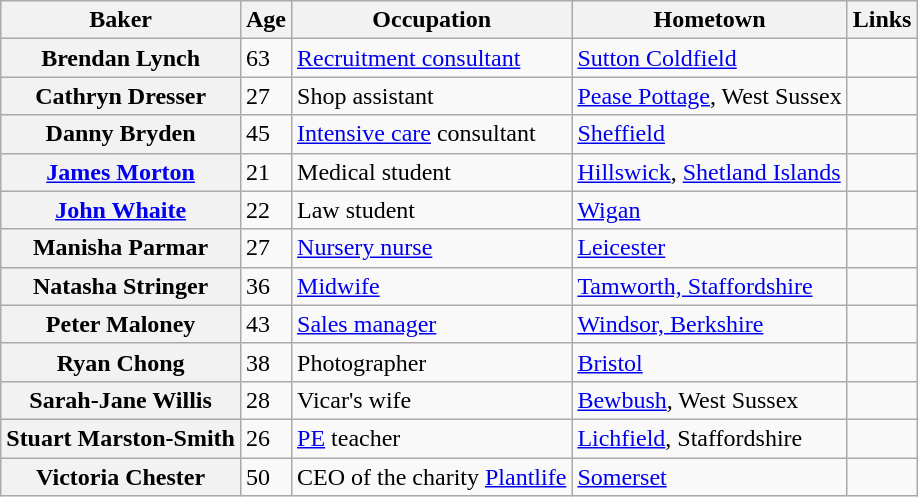<table class="wikitable sortable col2center">
<tr>
<th scope="col">Baker</th>
<th scope="col">Age</th>
<th scope="col" class="unsortable">Occupation</th>
<th scope="col" class="unsortable">Hometown</th>
<th scope="col" class="unsortable">Links</th>
</tr>
<tr>
<th scope="row">Brendan Lynch</th>
<td>63</td>
<td><a href='#'>Recruitment consultant</a></td>
<td><a href='#'>Sutton Coldfield</a></td>
<td></td>
</tr>
<tr>
<th scope="row">Cathryn Dresser</th>
<td>27</td>
<td>Shop assistant</td>
<td><a href='#'>Pease Pottage</a>, West Sussex</td>
<td></td>
</tr>
<tr>
<th scope="row">Danny Bryden</th>
<td>45</td>
<td><a href='#'>Intensive care</a> consultant</td>
<td><a href='#'>Sheffield</a></td>
<td></td>
</tr>
<tr>
<th scope="row"><a href='#'>James Morton</a></th>
<td>21</td>
<td>Medical student</td>
<td><a href='#'>Hillswick</a>, <a href='#'>Shetland Islands</a></td>
<td></td>
</tr>
<tr>
<th scope="row"><a href='#'>John Whaite</a></th>
<td>22</td>
<td>Law student</td>
<td><a href='#'>Wigan</a></td>
<td></td>
</tr>
<tr>
<th scope="row">Manisha Parmar</th>
<td>27</td>
<td><a href='#'>Nursery nurse</a></td>
<td><a href='#'>Leicester</a></td>
<td></td>
</tr>
<tr>
<th scope="row">Natasha Stringer</th>
<td>36</td>
<td><a href='#'>Midwife</a></td>
<td><a href='#'>Tamworth, Staffordshire</a></td>
<td></td>
</tr>
<tr>
<th scope="row">Peter Maloney</th>
<td>43</td>
<td><a href='#'>Sales manager</a></td>
<td><a href='#'>Windsor, Berkshire</a></td>
<td></td>
</tr>
<tr>
<th scope="row">Ryan Chong</th>
<td>38</td>
<td>Photographer</td>
<td><a href='#'>Bristol</a></td>
<td></td>
</tr>
<tr>
<th scope="row">Sarah-Jane Willis</th>
<td>28</td>
<td>Vicar's wife</td>
<td><a href='#'>Bewbush</a>, West Sussex</td>
<td></td>
</tr>
<tr>
<th scope="row">Stuart Marston-Smith</th>
<td>26</td>
<td><a href='#'>PE</a> teacher</td>
<td><a href='#'>Lichfield</a>, Staffordshire</td>
<td></td>
</tr>
<tr>
<th scope="row">Victoria Chester</th>
<td>50</td>
<td>CEO of the charity <a href='#'>Plantlife</a></td>
<td><a href='#'>Somerset</a></td>
<td></td>
</tr>
</table>
